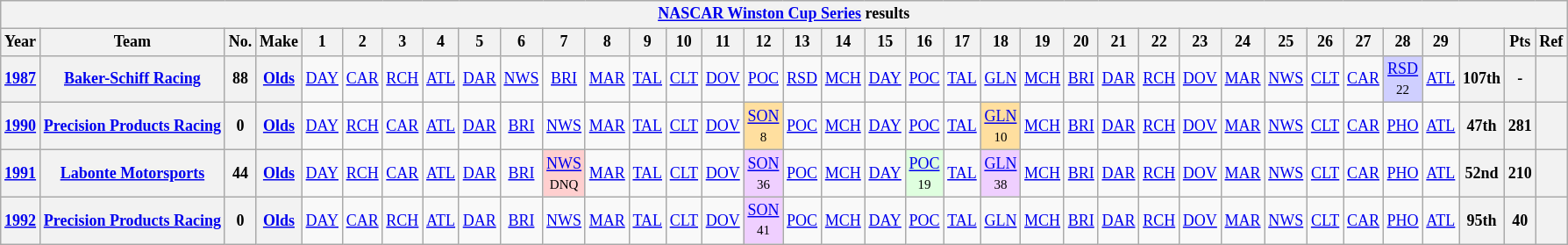<table class="wikitable" style="text-align:center; font-size:75%">
<tr>
<th colspan=45><a href='#'>NASCAR Winston Cup Series</a> results</th>
</tr>
<tr>
<th>Year</th>
<th>Team</th>
<th>No.</th>
<th>Make</th>
<th>1</th>
<th>2</th>
<th>3</th>
<th>4</th>
<th>5</th>
<th>6</th>
<th>7</th>
<th>8</th>
<th>9</th>
<th>10</th>
<th>11</th>
<th>12</th>
<th>13</th>
<th>14</th>
<th>15</th>
<th>16</th>
<th>17</th>
<th>18</th>
<th>19</th>
<th>20</th>
<th>21</th>
<th>22</th>
<th>23</th>
<th>24</th>
<th>25</th>
<th>26</th>
<th>27</th>
<th>28</th>
<th>29</th>
<th></th>
<th>Pts</th>
<th>Ref</th>
</tr>
<tr>
<th><a href='#'>1987</a></th>
<th><a href='#'>Baker-Schiff Racing</a></th>
<th>88</th>
<th><a href='#'>Olds</a></th>
<td><a href='#'>DAY</a></td>
<td><a href='#'>CAR</a></td>
<td><a href='#'>RCH</a></td>
<td><a href='#'>ATL</a></td>
<td><a href='#'>DAR</a></td>
<td><a href='#'>NWS</a></td>
<td><a href='#'>BRI</a></td>
<td><a href='#'>MAR</a></td>
<td><a href='#'>TAL</a></td>
<td><a href='#'>CLT</a></td>
<td><a href='#'>DOV</a></td>
<td><a href='#'>POC</a></td>
<td><a href='#'>RSD</a></td>
<td><a href='#'>MCH</a></td>
<td><a href='#'>DAY</a></td>
<td><a href='#'>POC</a></td>
<td><a href='#'>TAL</a></td>
<td><a href='#'>GLN</a></td>
<td><a href='#'>MCH</a></td>
<td><a href='#'>BRI</a></td>
<td><a href='#'>DAR</a></td>
<td><a href='#'>RCH</a></td>
<td><a href='#'>DOV</a></td>
<td><a href='#'>MAR</a></td>
<td><a href='#'>NWS</a></td>
<td><a href='#'>CLT</a></td>
<td><a href='#'>CAR</a></td>
<td style="background:#CFCFFF;"><a href='#'>RSD</a><br><small>22</small></td>
<td><a href='#'>ATL</a></td>
<th>107th</th>
<th>-</th>
<th></th>
</tr>
<tr>
<th><a href='#'>1990</a></th>
<th><a href='#'>Precision Products Racing</a></th>
<th>0</th>
<th><a href='#'>Olds</a></th>
<td><a href='#'>DAY</a></td>
<td><a href='#'>RCH</a></td>
<td><a href='#'>CAR</a></td>
<td><a href='#'>ATL</a></td>
<td><a href='#'>DAR</a></td>
<td><a href='#'>BRI</a></td>
<td><a href='#'>NWS</a></td>
<td><a href='#'>MAR</a></td>
<td><a href='#'>TAL</a></td>
<td><a href='#'>CLT</a></td>
<td><a href='#'>DOV</a></td>
<td style="background:#FFDF9F;"><a href='#'>SON</a><br><small>8</small></td>
<td><a href='#'>POC</a></td>
<td><a href='#'>MCH</a></td>
<td><a href='#'>DAY</a></td>
<td><a href='#'>POC</a></td>
<td><a href='#'>TAL</a></td>
<td style="background:#FFDF9F;"><a href='#'>GLN</a><br><small>10</small></td>
<td><a href='#'>MCH</a></td>
<td><a href='#'>BRI</a></td>
<td><a href='#'>DAR</a></td>
<td><a href='#'>RCH</a></td>
<td><a href='#'>DOV</a></td>
<td><a href='#'>MAR</a></td>
<td><a href='#'>NWS</a></td>
<td><a href='#'>CLT</a></td>
<td><a href='#'>CAR</a></td>
<td><a href='#'>PHO</a></td>
<td><a href='#'>ATL</a></td>
<th>47th</th>
<th>281</th>
<th></th>
</tr>
<tr>
<th><a href='#'>1991</a></th>
<th><a href='#'>Labonte Motorsports</a></th>
<th>44</th>
<th><a href='#'>Olds</a></th>
<td><a href='#'>DAY</a></td>
<td><a href='#'>RCH</a></td>
<td><a href='#'>CAR</a></td>
<td><a href='#'>ATL</a></td>
<td><a href='#'>DAR</a></td>
<td><a href='#'>BRI</a></td>
<td style="background:#FFCFCF;"><a href='#'>NWS</a><br><small>DNQ</small></td>
<td><a href='#'>MAR</a></td>
<td><a href='#'>TAL</a></td>
<td><a href='#'>CLT</a></td>
<td><a href='#'>DOV</a></td>
<td style="background:#EFCFFF;"><a href='#'>SON</a><br><small>36</small></td>
<td><a href='#'>POC</a></td>
<td><a href='#'>MCH</a></td>
<td><a href='#'>DAY</a></td>
<td style="background:#DFFFDF;"><a href='#'>POC</a><br><small>19</small></td>
<td><a href='#'>TAL</a></td>
<td style="background:#EFCFFF;"><a href='#'>GLN</a><br><small>38</small></td>
<td><a href='#'>MCH</a></td>
<td><a href='#'>BRI</a></td>
<td><a href='#'>DAR</a></td>
<td><a href='#'>RCH</a></td>
<td><a href='#'>DOV</a></td>
<td><a href='#'>MAR</a></td>
<td><a href='#'>NWS</a></td>
<td><a href='#'>CLT</a></td>
<td><a href='#'>CAR</a></td>
<td><a href='#'>PHO</a></td>
<td><a href='#'>ATL</a></td>
<th>52nd</th>
<th>210</th>
<th></th>
</tr>
<tr>
<th><a href='#'>1992</a></th>
<th><a href='#'>Precision Products Racing</a></th>
<th>0</th>
<th><a href='#'>Olds</a></th>
<td><a href='#'>DAY</a></td>
<td><a href='#'>CAR</a></td>
<td><a href='#'>RCH</a></td>
<td><a href='#'>ATL</a></td>
<td><a href='#'>DAR</a></td>
<td><a href='#'>BRI</a></td>
<td><a href='#'>NWS</a></td>
<td><a href='#'>MAR</a></td>
<td><a href='#'>TAL</a></td>
<td><a href='#'>CLT</a></td>
<td><a href='#'>DOV</a></td>
<td style="background:#EFCFFF;"><a href='#'>SON</a><br><small>41</small></td>
<td><a href='#'>POC</a></td>
<td><a href='#'>MCH</a></td>
<td><a href='#'>DAY</a></td>
<td><a href='#'>POC</a></td>
<td><a href='#'>TAL</a></td>
<td><a href='#'>GLN</a></td>
<td><a href='#'>MCH</a></td>
<td><a href='#'>BRI</a></td>
<td><a href='#'>DAR</a></td>
<td><a href='#'>RCH</a></td>
<td><a href='#'>DOV</a></td>
<td><a href='#'>MAR</a></td>
<td><a href='#'>NWS</a></td>
<td><a href='#'>CLT</a></td>
<td><a href='#'>CAR</a></td>
<td><a href='#'>PHO</a></td>
<td><a href='#'>ATL</a></td>
<th>95th</th>
<th>40</th>
<th></th>
</tr>
</table>
